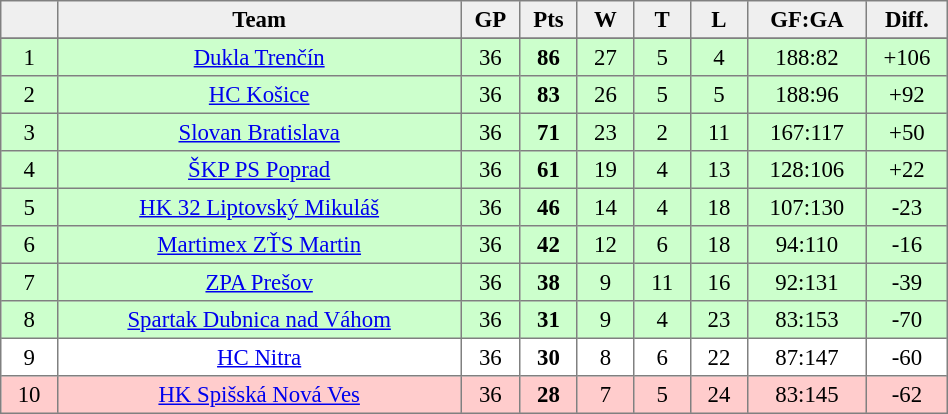<table cellpadding="3" cellspacing="0" border="1" style="font-size: 95%; text-align: center; border: gray solid 1px; border-collapse: collapse;" width="50%">
<tr bgcolor=#efefef>
<th width="20"></th>
<th width="185">Team</th>
<th width="20">GP</th>
<th width="20">Pts</th>
<th width="20">W</th>
<th width="20">T</th>
<th width="20">L</th>
<th width="20">GF:GA</th>
<th width="20">Diff.</th>
</tr>
<tr align="center" bgcolor="#ccffcc">
</tr>
<tr align="center" bgcolor="#ccffcc">
<td>1</td>
<td><a href='#'>Dukla Trenčín</a></td>
<td>36</td>
<td><strong>86</strong></td>
<td>27</td>
<td>5</td>
<td>4</td>
<td>188:82</td>
<td>+106</td>
</tr>
<tr align="center" bgcolor="#ccffcc">
<td>2</td>
<td><a href='#'>HC Košice</a></td>
<td>36</td>
<td><strong>83</strong></td>
<td>26</td>
<td>5</td>
<td>5</td>
<td>188:96</td>
<td>+92</td>
</tr>
<tr align="center" bgcolor="#ccffcc">
<td>3</td>
<td><a href='#'>Slovan Bratislava</a></td>
<td>36</td>
<td><strong>71</strong></td>
<td>23</td>
<td>2</td>
<td>11</td>
<td>167:117</td>
<td>+50</td>
</tr>
<tr align="center" bgcolor="#ccffcc">
<td>4</td>
<td><a href='#'>ŠKP PS Poprad</a></td>
<td>36</td>
<td><strong>61</strong></td>
<td>19</td>
<td>4</td>
<td>13</td>
<td>128:106</td>
<td>+22</td>
</tr>
<tr align="center" bgcolor="#ccffcc">
<td>5</td>
<td><a href='#'>HK 32 Liptovský Mikuláš</a></td>
<td>36</td>
<td><strong>46</strong></td>
<td>14</td>
<td>4</td>
<td>18</td>
<td>107:130</td>
<td>-23</td>
</tr>
<tr align="center" bgcolor="#ccffcc">
<td>6</td>
<td><a href='#'>Martimex ZŤS Martin</a></td>
<td>36</td>
<td><strong>42</strong></td>
<td>12</td>
<td>6</td>
<td>18</td>
<td>94:110</td>
<td>-16</td>
</tr>
<tr align="center" bgcolor="#ccffcc">
<td>7</td>
<td><a href='#'>ZPA Prešov</a></td>
<td>36</td>
<td><strong>38</strong></td>
<td>9</td>
<td>11</td>
<td>16</td>
<td>92:131</td>
<td>-39</td>
</tr>
<tr align="center" bgcolor="#ccffcc">
<td>8</td>
<td><a href='#'>Spartak Dubnica nad Váhom</a></td>
<td>36</td>
<td><strong>31</strong></td>
<td>9</td>
<td>4</td>
<td>23</td>
<td>83:153</td>
<td>-70</td>
</tr>
<tr align="center">
<td>9</td>
<td><a href='#'>HC Nitra</a></td>
<td>36</td>
<td><strong>30</strong></td>
<td>8</td>
<td>6</td>
<td>22</td>
<td>87:147</td>
<td>-60</td>
</tr>
<tr align="center" bgcolor="#ffcccc">
<td>10</td>
<td><a href='#'>HK Spišská Nová Ves</a></td>
<td>36</td>
<td><strong>28</strong></td>
<td>7</td>
<td>5</td>
<td>24</td>
<td>83:145</td>
<td>-62</td>
</tr>
</table>
